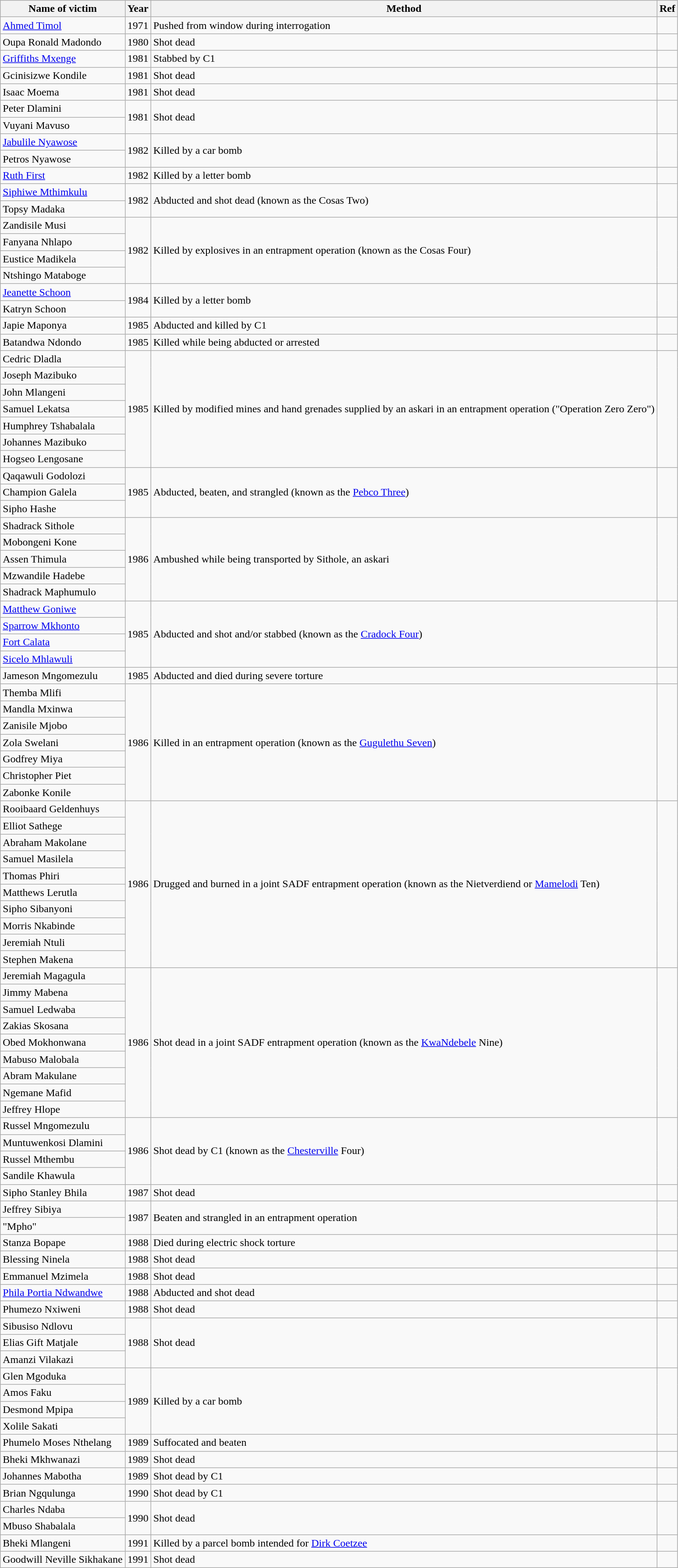<table class="wikitable sortable mw-collapsible">
<tr>
<th>Name of victim</th>
<th>Year</th>
<th>Method</th>
<th>Ref</th>
</tr>
<tr>
<td><a href='#'>Ahmed Timol</a></td>
<td>1971</td>
<td>Pushed from window during interrogation</td>
<td></td>
</tr>
<tr>
<td>Oupa Ronald Madondo</td>
<td>1980</td>
<td>Shot dead</td>
<td></td>
</tr>
<tr>
<td><a href='#'>Griffiths Mxenge</a></td>
<td>1981</td>
<td>Stabbed by C1</td>
<td></td>
</tr>
<tr>
<td>Gcinisizwe Kondile</td>
<td>1981</td>
<td>Shot dead</td>
<td></td>
</tr>
<tr>
<td>Isaac Moema</td>
<td>1981</td>
<td>Shot dead</td>
<td></td>
</tr>
<tr>
<td>Peter Dlamini</td>
<td rowspan="2">1981</td>
<td rowspan="2">Shot dead</td>
<td rowspan="2"></td>
</tr>
<tr>
<td>Vuyani Mavuso</td>
</tr>
<tr>
<td><a href='#'>Jabulile Nyawose</a></td>
<td rowspan="2">1982</td>
<td rowspan="2">Killed by a car bomb</td>
<td rowspan="2"></td>
</tr>
<tr>
<td>Petros Nyawose</td>
</tr>
<tr>
<td><a href='#'>Ruth First</a></td>
<td>1982</td>
<td>Killed by a letter bomb</td>
<td></td>
</tr>
<tr>
<td><a href='#'>Siphiwe Mthimkulu</a></td>
<td rowspan="2">1982</td>
<td rowspan="2">Abducted and shot dead (known as the Cosas Two)</td>
<td rowspan="2"></td>
</tr>
<tr>
<td>Topsy Madaka</td>
</tr>
<tr>
<td>Zandisile Musi</td>
<td rowspan="4">1982</td>
<td rowspan="4">Killed by explosives in an entrapment operation (known as the Cosas Four)</td>
<td rowspan="4"></td>
</tr>
<tr>
<td>Fanyana Nhlapo</td>
</tr>
<tr>
<td>Eustice Madikela</td>
</tr>
<tr>
<td>Ntshingo Mataboge</td>
</tr>
<tr>
<td><a href='#'>Jeanette Schoon</a></td>
<td rowspan="2">1984</td>
<td rowspan="2">Killed by a letter bomb</td>
<td rowspan="2"></td>
</tr>
<tr>
<td>Katryn Schoon</td>
</tr>
<tr>
<td>Japie Maponya</td>
<td>1985</td>
<td>Abducted and killed by C1</td>
<td></td>
</tr>
<tr>
<td>Batandwa Ndondo</td>
<td>1985</td>
<td>Killed while being abducted or arrested</td>
<td></td>
</tr>
<tr>
<td>Cedric Dladla</td>
<td rowspan="7">1985</td>
<td rowspan="7">Killed by modified mines and hand grenades supplied by an askari in an entrapment operation ("Operation Zero Zero")</td>
<td rowspan="7"></td>
</tr>
<tr>
<td>Joseph Mazibuko</td>
</tr>
<tr>
<td>John Mlangeni</td>
</tr>
<tr>
<td>Samuel Lekatsa</td>
</tr>
<tr>
<td>Humphrey Tshabalala</td>
</tr>
<tr>
<td>Johannes Mazibuko</td>
</tr>
<tr>
<td>Hogseo Lengosane</td>
</tr>
<tr>
<td>Qaqawuli Godolozi</td>
<td rowspan="3">1985</td>
<td rowspan="3">Abducted, beaten, and strangled (known as the <a href='#'>Pebco Three</a>)</td>
<td rowspan="3"></td>
</tr>
<tr>
<td>Champion Galela</td>
</tr>
<tr>
<td>Sipho Hashe</td>
</tr>
<tr>
<td>Shadrack Sithole</td>
<td rowspan="5">1986</td>
<td rowspan="5">Ambushed while being transported by Sithole, an askari</td>
<td rowspan="5"></td>
</tr>
<tr>
<td>Mobongeni Kone</td>
</tr>
<tr>
<td>Assen Thimula</td>
</tr>
<tr>
<td>Mzwandile Hadebe</td>
</tr>
<tr>
<td>Shadrack Maphumulo</td>
</tr>
<tr>
<td><a href='#'>Matthew Goniwe</a></td>
<td rowspan="4">1985</td>
<td rowspan="4">Abducted and shot and/or stabbed (known as the <a href='#'>Cradock Four</a>)</td>
<td rowspan="4"></td>
</tr>
<tr>
<td><a href='#'>Sparrow Mkhonto</a></td>
</tr>
<tr>
<td><a href='#'>Fort Calata</a></td>
</tr>
<tr>
<td><a href='#'>Sicelo Mhlawuli</a></td>
</tr>
<tr>
<td>Jameson Mngomezulu</td>
<td>1985</td>
<td>Abducted and died during severe torture</td>
<td></td>
</tr>
<tr>
<td>Themba Mlifi</td>
<td rowspan="7">1986</td>
<td rowspan="7">Killed in an entrapment operation (known as the <a href='#'>Gugulethu Seven</a>)</td>
<td rowspan="7"></td>
</tr>
<tr>
<td>Mandla Mxinwa</td>
</tr>
<tr>
<td>Zanisile Mjobo</td>
</tr>
<tr>
<td>Zola Swelani</td>
</tr>
<tr>
<td>Godfrey Miya</td>
</tr>
<tr>
<td>Christopher Piet</td>
</tr>
<tr>
<td>Zabonke Konile</td>
</tr>
<tr>
<td>Rooibaard Geldenhuys</td>
<td rowspan="10">1986</td>
<td rowspan="10">Drugged and burned in a joint SADF entrapment operation (known as the Nietverdiend or <a href='#'>Mamelodi</a> Ten)</td>
<td rowspan="10"></td>
</tr>
<tr>
<td>Elliot Sathege</td>
</tr>
<tr>
<td>Abraham Makolane</td>
</tr>
<tr>
<td>Samuel Masilela</td>
</tr>
<tr>
<td>Thomas Phiri</td>
</tr>
<tr>
<td>Matthews Lerutla</td>
</tr>
<tr>
<td>Sipho Sibanyoni</td>
</tr>
<tr>
<td>Morris Nkabinde</td>
</tr>
<tr>
<td>Jeremiah Ntuli</td>
</tr>
<tr>
<td>Stephen Makena</td>
</tr>
<tr>
<td>Jeremiah Magagula</td>
<td rowspan="9">1986</td>
<td rowspan="9">Shot dead in a joint SADF entrapment operation (known as the <a href='#'>KwaNdebele</a> Nine)</td>
<td rowspan="9"></td>
</tr>
<tr>
<td>Jimmy Mabena</td>
</tr>
<tr>
<td>Samuel Ledwaba</td>
</tr>
<tr>
<td>Zakias Skosana</td>
</tr>
<tr>
<td>Obed Mokhonwana</td>
</tr>
<tr>
<td>Mabuso Malobala</td>
</tr>
<tr>
<td>Abram Makulane</td>
</tr>
<tr>
<td>Ngemane Mafid</td>
</tr>
<tr>
<td>Jeffrey Hlope</td>
</tr>
<tr>
<td>Russel Mngomezulu</td>
<td rowspan="4">1986</td>
<td rowspan="4">Shot dead by C1 (known as the <a href='#'>Chesterville</a> Four)</td>
<td rowspan="4"></td>
</tr>
<tr>
<td>Muntuwenkosi Dlamini</td>
</tr>
<tr>
<td>Russel Mthembu</td>
</tr>
<tr>
<td>Sandile Khawula</td>
</tr>
<tr>
<td>Sipho Stanley Bhila</td>
<td>1987</td>
<td>Shot dead</td>
<td></td>
</tr>
<tr>
<td>Jeffrey Sibiya</td>
<td rowspan="2">1987</td>
<td rowspan="2">Beaten and strangled in an entrapment operation</td>
<td rowspan="2"></td>
</tr>
<tr>
<td>"Mpho"</td>
</tr>
<tr>
<td>Stanza Bopape</td>
<td>1988</td>
<td>Died during electric shock torture</td>
<td></td>
</tr>
<tr>
<td>Blessing Ninela</td>
<td>1988</td>
<td>Shot dead</td>
<td></td>
</tr>
<tr>
<td>Emmanuel Mzimela</td>
<td>1988</td>
<td>Shot dead</td>
<td></td>
</tr>
<tr>
<td><a href='#'>Phila Portia Ndwandwe</a></td>
<td>1988</td>
<td>Abducted and shot dead</td>
<td></td>
</tr>
<tr>
<td>Phumezo Nxiweni</td>
<td>1988</td>
<td>Shot dead</td>
<td></td>
</tr>
<tr>
<td>Sibusiso Ndlovu</td>
<td rowspan="3">1988</td>
<td rowspan="3">Shot dead</td>
<td rowspan="3"></td>
</tr>
<tr>
<td>Elias Gift Matjale</td>
</tr>
<tr>
<td>Amanzi Vilakazi</td>
</tr>
<tr>
<td>Glen Mgoduka</td>
<td rowspan="4">1989</td>
<td rowspan="4">Killed by a car bomb</td>
<td rowspan="4"></td>
</tr>
<tr>
<td>Amos Faku</td>
</tr>
<tr>
<td>Desmond Mpipa</td>
</tr>
<tr>
<td>Xolile Sakati</td>
</tr>
<tr>
<td>Phumelo Moses Nthelang</td>
<td>1989</td>
<td>Suffocated and beaten</td>
<td></td>
</tr>
<tr>
<td>Bheki Mkhwanazi</td>
<td>1989</td>
<td>Shot dead</td>
<td></td>
</tr>
<tr>
<td>Johannes Mabotha</td>
<td>1989</td>
<td>Shot dead by C1</td>
<td></td>
</tr>
<tr>
<td>Brian Ngqulunga</td>
<td>1990</td>
<td>Shot dead by C1</td>
<td></td>
</tr>
<tr>
<td>Charles Ndaba</td>
<td rowspan="2">1990</td>
<td rowspan="2">Shot dead</td>
<td rowspan="2"></td>
</tr>
<tr>
<td>Mbuso Shabalala</td>
</tr>
<tr>
<td>Bheki Mlangeni</td>
<td>1991</td>
<td>Killed by a parcel bomb intended for <a href='#'>Dirk Coetzee</a></td>
<td></td>
</tr>
<tr>
<td>Goodwill Neville Sikhakane</td>
<td>1991</td>
<td>Shot dead</td>
<td></td>
</tr>
</table>
